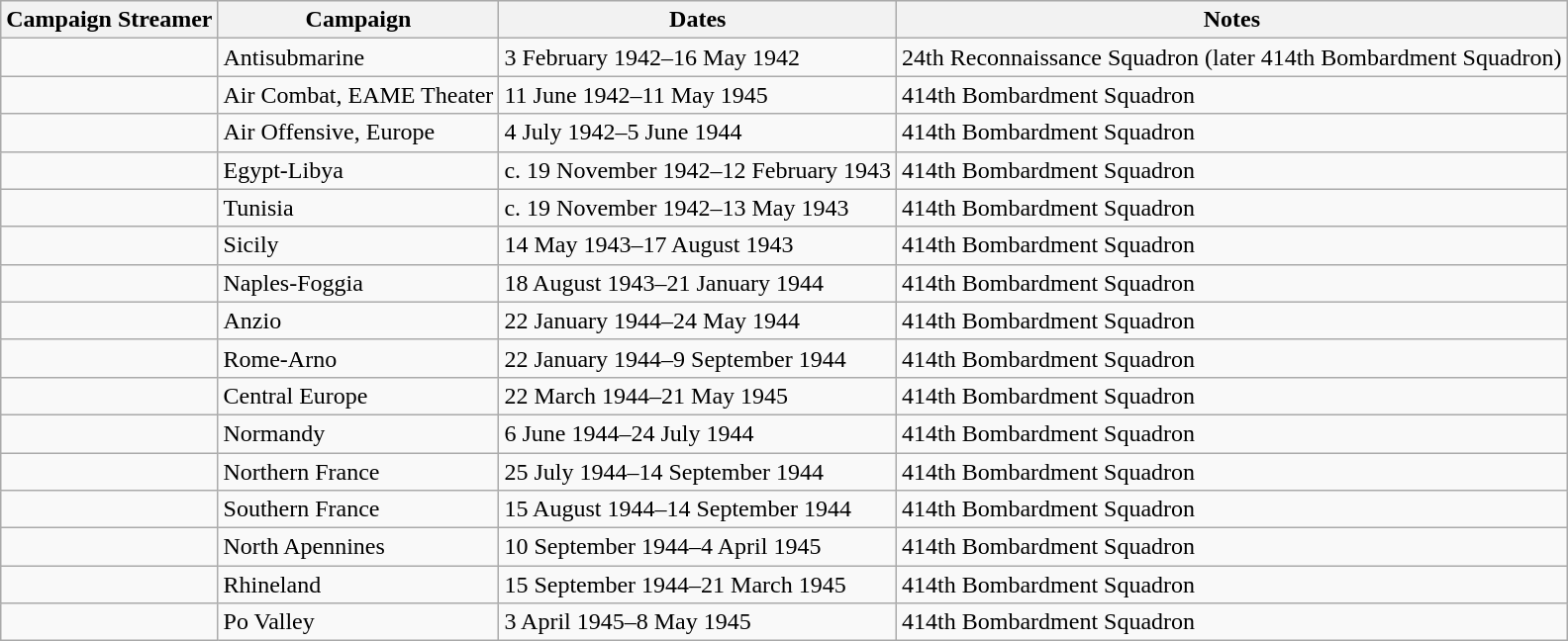<table class="wikitable">
<tr style="background:#efefef;">
<th>Campaign Streamer</th>
<th>Campaign</th>
<th>Dates</th>
<th>Notes</th>
</tr>
<tr>
<td></td>
<td>Antisubmarine</td>
<td>3 February 1942–16 May 1942</td>
<td>24th Reconnaissance Squadron (later 414th Bombardment Squadron)</td>
</tr>
<tr>
<td></td>
<td>Air Combat, EAME Theater</td>
<td>11 June 1942–11 May 1945</td>
<td>414th Bombardment Squadron</td>
</tr>
<tr>
<td></td>
<td>Air Offensive, Europe</td>
<td>4 July 1942–5 June 1944</td>
<td>414th Bombardment Squadron</td>
</tr>
<tr>
<td></td>
<td>Egypt-Libya</td>
<td>c. 19 November 1942–12 February 1943</td>
<td>414th Bombardment Squadron</td>
</tr>
<tr>
<td></td>
<td>Tunisia</td>
<td>c. 19 November 1942–13 May 1943</td>
<td>414th Bombardment Squadron</td>
</tr>
<tr>
<td></td>
<td>Sicily</td>
<td>14 May 1943–17 August 1943</td>
<td>414th Bombardment Squadron</td>
</tr>
<tr>
<td></td>
<td>Naples-Foggia</td>
<td>18 August 1943–21 January 1944</td>
<td>414th Bombardment Squadron</td>
</tr>
<tr>
<td></td>
<td>Anzio</td>
<td>22 January 1944–24 May 1944</td>
<td>414th Bombardment Squadron</td>
</tr>
<tr>
<td></td>
<td>Rome-Arno</td>
<td>22 January 1944–9 September 1944</td>
<td>414th Bombardment Squadron</td>
</tr>
<tr>
<td></td>
<td>Central Europe</td>
<td>22 March 1944–21 May 1945</td>
<td>414th Bombardment Squadron</td>
</tr>
<tr>
<td></td>
<td>Normandy</td>
<td>6 June 1944–24 July 1944</td>
<td>414th Bombardment Squadron</td>
</tr>
<tr>
<td></td>
<td>Northern France</td>
<td>25 July 1944–14 September 1944</td>
<td>414th Bombardment Squadron</td>
</tr>
<tr>
<td></td>
<td>Southern France</td>
<td>15 August 1944–14 September 1944</td>
<td>414th Bombardment Squadron</td>
</tr>
<tr>
<td></td>
<td>North Apennines</td>
<td>10 September 1944–4 April 1945</td>
<td>414th Bombardment Squadron</td>
</tr>
<tr>
<td></td>
<td>Rhineland</td>
<td>15 September 1944–21 March 1945</td>
<td>414th Bombardment Squadron</td>
</tr>
<tr>
<td></td>
<td>Po Valley</td>
<td>3 April 1945–8 May 1945</td>
<td>414th Bombardment Squadron</td>
</tr>
</table>
